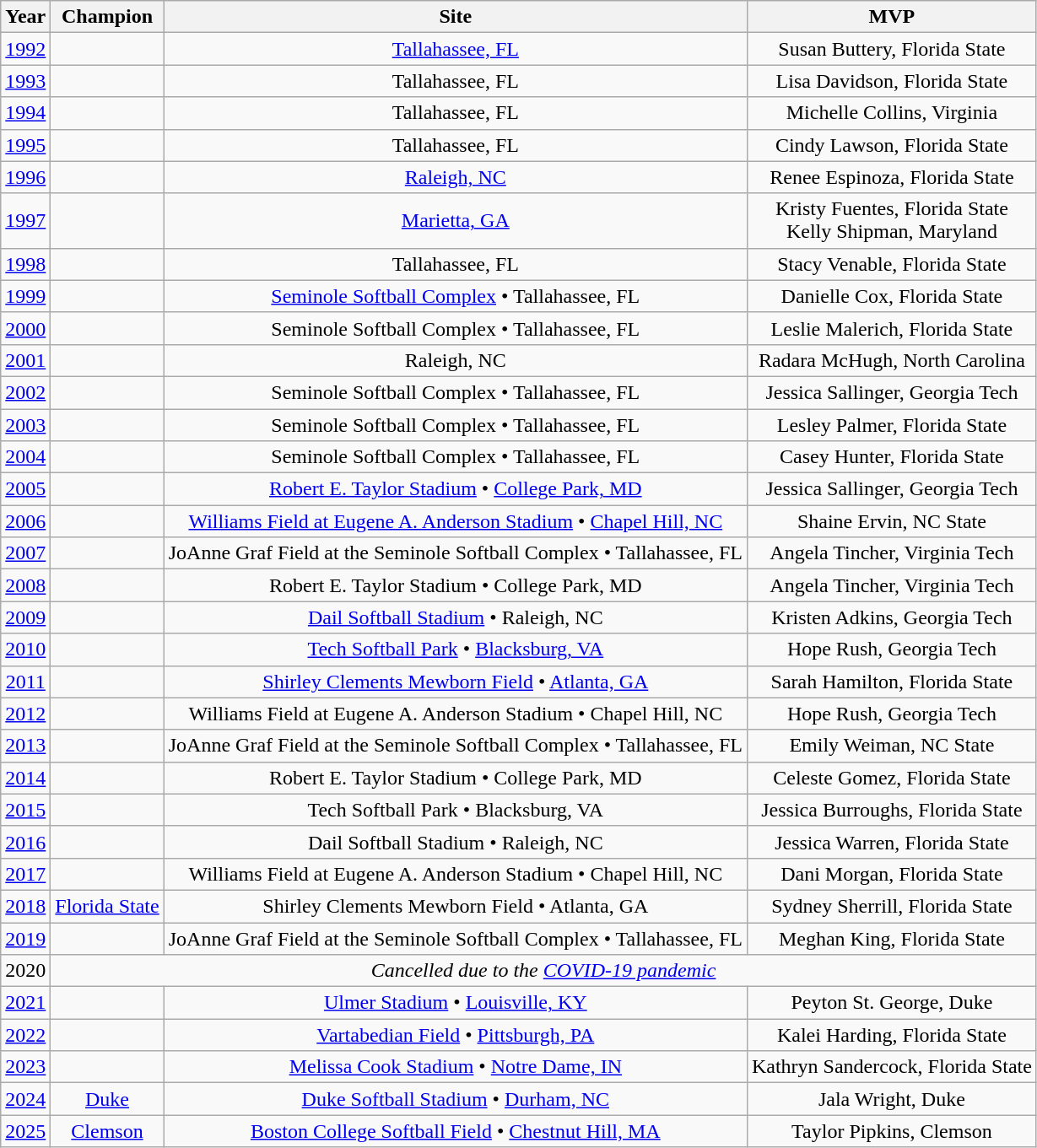<table class=wikitable style="text-align:center;">
<tr>
<th>Year</th>
<th>Champion</th>
<th>Site</th>
<th>MVP</th>
</tr>
<tr>
<td><a href='#'>1992</a></td>
<td></td>
<td><a href='#'>Tallahassee, FL</a></td>
<td>Susan Buttery, Florida State</td>
</tr>
<tr>
<td><a href='#'>1993</a></td>
<td></td>
<td>Tallahassee, FL</td>
<td>Lisa Davidson, Florida State</td>
</tr>
<tr>
<td><a href='#'>1994</a></td>
<td></td>
<td>Tallahassee, FL</td>
<td>Michelle Collins, Virginia</td>
</tr>
<tr>
<td><a href='#'>1995</a></td>
<td></td>
<td>Tallahassee, FL</td>
<td>Cindy Lawson, Florida State</td>
</tr>
<tr>
<td><a href='#'>1996</a></td>
<td></td>
<td><a href='#'>Raleigh, NC</a></td>
<td>Renee Espinoza, Florida State</td>
</tr>
<tr>
<td><a href='#'>1997</a></td>
<td><br></td>
<td><a href='#'>Marietta, GA</a></td>
<td>Kristy Fuentes, Florida State<br>Kelly Shipman, Maryland</td>
</tr>
<tr>
<td><a href='#'>1998</a></td>
<td></td>
<td>Tallahassee, FL</td>
<td>Stacy Venable, Florida State</td>
</tr>
<tr>
<td><a href='#'>1999</a></td>
<td></td>
<td><a href='#'>Seminole Softball Complex</a> • Tallahassee, FL</td>
<td>Danielle Cox, Florida State</td>
</tr>
<tr>
<td><a href='#'>2000</a></td>
<td></td>
<td>Seminole Softball Complex • Tallahassee, FL</td>
<td>Leslie Malerich, Florida State</td>
</tr>
<tr>
<td><a href='#'>2001</a></td>
<td></td>
<td>Raleigh, NC</td>
<td>Radara McHugh, North Carolina</td>
</tr>
<tr>
<td><a href='#'>2002</a></td>
<td></td>
<td>Seminole Softball Complex • Tallahassee, FL</td>
<td>Jessica Sallinger, Georgia Tech</td>
</tr>
<tr>
<td><a href='#'>2003</a></td>
<td></td>
<td>Seminole Softball Complex • Tallahassee, FL</td>
<td>Lesley Palmer, Florida State</td>
</tr>
<tr>
<td><a href='#'>2004</a></td>
<td></td>
<td>Seminole Softball Complex • Tallahassee, FL</td>
<td>Casey Hunter, Florida State</td>
</tr>
<tr>
<td><a href='#'>2005</a></td>
<td></td>
<td><a href='#'>Robert E. Taylor Stadium</a> • <a href='#'>College Park, MD</a></td>
<td>Jessica Sallinger, Georgia Tech</td>
</tr>
<tr>
<td><a href='#'>2006</a></td>
<td></td>
<td><a href='#'>Williams Field at Eugene A. Anderson Stadium</a> • <a href='#'>Chapel Hill, NC</a></td>
<td>Shaine Ervin, NC State</td>
</tr>
<tr>
<td><a href='#'>2007</a></td>
<td></td>
<td>JoAnne Graf Field at the Seminole Softball Complex • Tallahassee, FL</td>
<td>Angela Tincher, Virginia Tech</td>
</tr>
<tr>
<td><a href='#'>2008</a></td>
<td></td>
<td>Robert E. Taylor Stadium • College Park, MD</td>
<td>Angela Tincher, Virginia Tech</td>
</tr>
<tr>
<td><a href='#'>2009</a></td>
<td></td>
<td><a href='#'>Dail Softball Stadium</a> • Raleigh, NC</td>
<td>Kristen Adkins, Georgia Tech</td>
</tr>
<tr>
<td><a href='#'>2010</a></td>
<td></td>
<td><a href='#'>Tech Softball Park</a> • <a href='#'>Blacksburg, VA</a></td>
<td>Hope Rush, Georgia Tech</td>
</tr>
<tr>
<td><a href='#'>2011</a></td>
<td></td>
<td><a href='#'>Shirley Clements Mewborn Field</a> • <a href='#'>Atlanta, GA</a></td>
<td>Sarah Hamilton, Florida State</td>
</tr>
<tr>
<td><a href='#'>2012</a></td>
<td></td>
<td>Williams Field at Eugene A. Anderson Stadium • Chapel Hill, NC</td>
<td>Hope Rush, Georgia Tech</td>
</tr>
<tr>
<td><a href='#'>2013</a></td>
<td></td>
<td>JoAnne Graf Field at the Seminole Softball Complex • Tallahassee, FL</td>
<td>Emily Weiman, NC State</td>
</tr>
<tr>
<td><a href='#'>2014</a></td>
<td></td>
<td>Robert E. Taylor Stadium • College Park, MD</td>
<td>Celeste Gomez, Florida State</td>
</tr>
<tr>
<td><a href='#'>2015</a></td>
<td></td>
<td>Tech Softball Park • Blacksburg, VA</td>
<td>Jessica Burroughs, Florida State</td>
</tr>
<tr>
<td><a href='#'>2016</a></td>
<td></td>
<td>Dail Softball Stadium • Raleigh, NC</td>
<td>Jessica Warren, Florida State</td>
</tr>
<tr>
<td><a href='#'>2017</a></td>
<td></td>
<td>Williams Field at Eugene A. Anderson Stadium • Chapel Hill, NC</td>
<td>Dani Morgan, Florida State</td>
</tr>
<tr>
<td><a href='#'>2018</a></td>
<td><a href='#'>Florida State</a></td>
<td>Shirley Clements Mewborn Field • Atlanta, GA</td>
<td>Sydney Sherrill, Florida State</td>
</tr>
<tr>
<td><a href='#'>2019</a></td>
<td></td>
<td>JoAnne Graf Field at the Seminole Softball Complex • Tallahassee, FL</td>
<td>Meghan King, Florida State</td>
</tr>
<tr>
<td>2020</td>
<td colspan=3 align=center><em>Cancelled due to the <a href='#'>COVID-19 pandemic</a></em></td>
</tr>
<tr>
<td><a href='#'>2021</a></td>
<td></td>
<td><a href='#'>Ulmer Stadium</a> • <a href='#'>Louisville, KY</a></td>
<td>Peyton St. George, Duke</td>
</tr>
<tr>
<td><a href='#'>2022</a></td>
<td></td>
<td><a href='#'>Vartabedian Field</a> • <a href='#'>Pittsburgh, PA</a></td>
<td>Kalei Harding, Florida State</td>
</tr>
<tr>
<td><a href='#'>2023</a></td>
<td></td>
<td><a href='#'>Melissa Cook Stadium</a> • <a href='#'>Notre Dame, IN</a></td>
<td>Kathryn Sandercock, Florida State</td>
</tr>
<tr>
<td><a href='#'>2024</a></td>
<td><a href='#'>Duke</a></td>
<td><a href='#'>Duke Softball Stadium</a> • <a href='#'>Durham, NC</a></td>
<td>Jala Wright, Duke</td>
</tr>
<tr>
<td><a href='#'>2025</a></td>
<td><a href='#'>Clemson</a></td>
<td><a href='#'>Boston College Softball Field</a> • <a href='#'>Chestnut Hill, MA</a></td>
<td>Taylor Pipkins, Clemson</td>
</tr>
</table>
